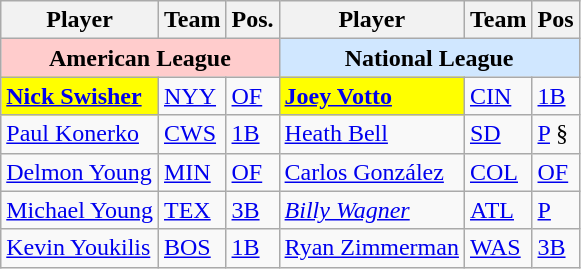<table class="wikitable">
<tr>
<th>Player</th>
<th>Team</th>
<th>Pos.</th>
<th>Player</th>
<th>Team</th>
<th>Pos</th>
</tr>
<tr>
<th colspan="3" style="background:#fcc;">American League</th>
<th colspan="3" style="background:#d0e7ff;">National League</th>
</tr>
<tr>
<td style="background:yellow;"><strong><a href='#'>Nick Swisher</a></strong></td>
<td><a href='#'>NYY</a></td>
<td><a href='#'>OF</a></td>
<td style="background:yellow;"><strong><a href='#'>Joey Votto</a></strong></td>
<td><a href='#'>CIN</a></td>
<td><a href='#'>1B</a></td>
</tr>
<tr>
<td><a href='#'>Paul Konerko</a></td>
<td><a href='#'>CWS</a></td>
<td><a href='#'>1B</a></td>
<td><a href='#'>Heath Bell</a></td>
<td><a href='#'>SD</a></td>
<td><a href='#'>P</a> §</td>
</tr>
<tr>
<td><a href='#'>Delmon Young</a></td>
<td><a href='#'>MIN</a></td>
<td><a href='#'>OF</a></td>
<td><a href='#'>Carlos González</a></td>
<td><a href='#'>COL</a></td>
<td><a href='#'>OF</a></td>
</tr>
<tr>
<td><a href='#'>Michael Young</a></td>
<td><a href='#'>TEX</a></td>
<td><a href='#'>3B</a></td>
<td><em><a href='#'>Billy Wagner</a></em></td>
<td><a href='#'>ATL</a></td>
<td><a href='#'>P</a></td>
</tr>
<tr>
<td><a href='#'>Kevin Youkilis</a></td>
<td><a href='#'>BOS</a></td>
<td><a href='#'>1B</a></td>
<td><a href='#'>Ryan Zimmerman</a></td>
<td><a href='#'>WAS</a></td>
<td><a href='#'>3B</a></td>
</tr>
</table>
